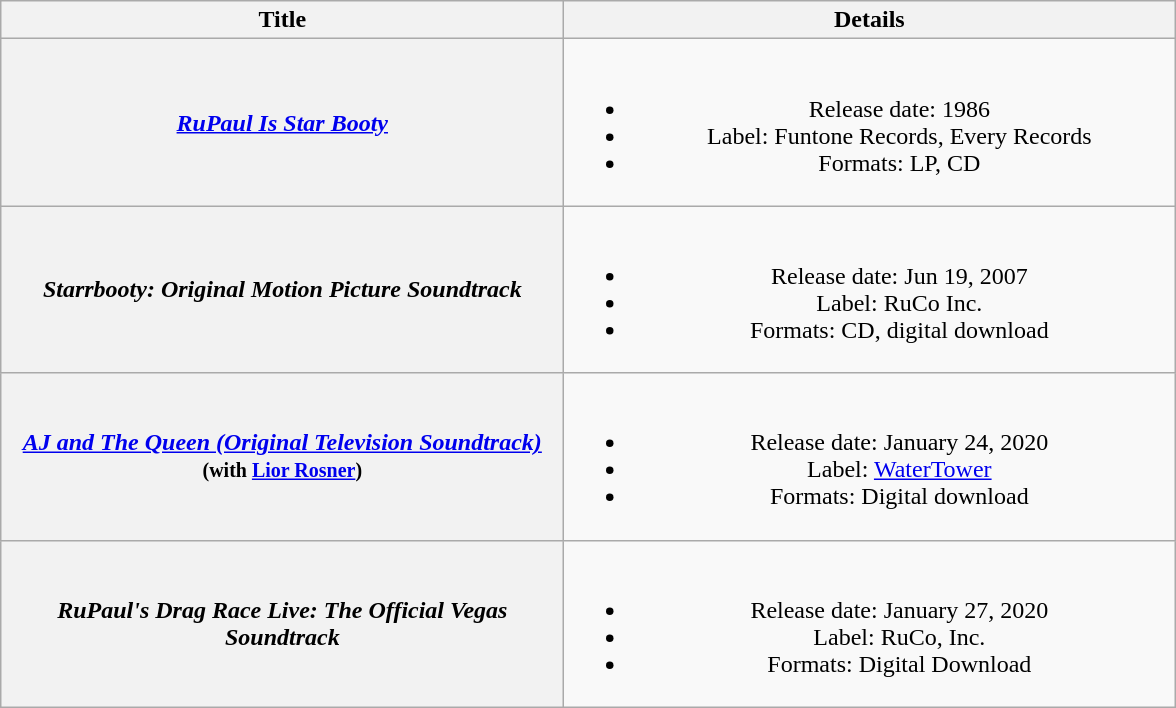<table class="wikitable plainrowheaders" style="text-align:center;">
<tr>
<th style="width:23em;">Title</th>
<th style="width:25em;">Details</th>
</tr>
<tr>
<th scope="row"><em><a href='#'>RuPaul Is Star Booty</a></em></th>
<td><br><ul><li>Release date: 1986</li><li>Label: Funtone Records, Every Records</li><li>Formats: LP, CD</li></ul></td>
</tr>
<tr>
<th scope="row"><em>Starrbooty: Original Motion Picture Soundtrack</em></th>
<td><br><ul><li>Release date: Jun 19, 2007</li><li>Label: RuCo Inc.</li><li>Formats: CD, digital download</li></ul></td>
</tr>
<tr>
<th scope="row"><em><a href='#'>AJ and The Queen (Original Television Soundtrack)</a></em> <small>(with <a href='#'>Lior Rosner</a>)</small></th>
<td><br><ul><li>Release date: January 24, 2020</li><li>Label: <a href='#'>WaterTower</a></li><li>Formats: Digital download</li></ul></td>
</tr>
<tr>
<th scope="row"><em>RuPaul's Drag Race Live: The Official Vegas Soundtrack</em></th>
<td><br><ul><li>Release date: January 27, 2020</li><li>Label: RuCo, Inc.</li><li>Formats: Digital Download</li></ul></td>
</tr>
</table>
